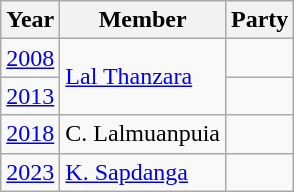<table class="wikitable sortable">
<tr>
<th>Year</th>
<th>Member</th>
<th colspan=2>Party</th>
</tr>
<tr>
<td><a href='#'>2008</a></td>
<td rowspan=2><a href='#'>Lal Thanzara</a></td>
<td></td>
</tr>
<tr>
<td><a href='#'>2013</a></td>
</tr>
<tr>
<td><a href='#'>2018</a></td>
<td>C. Lalmuanpuia</td>
<td></td>
</tr>
<tr>
<td><a href='#'>2023</a></td>
<td><a href='#'>K. Sapdanga</a></td>
<td></td>
</tr>
</table>
